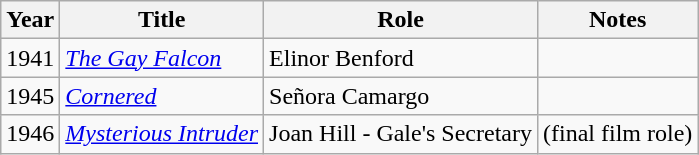<table class="wikitable">
<tr>
<th>Year</th>
<th>Title</th>
<th>Role</th>
<th>Notes</th>
</tr>
<tr>
<td>1941</td>
<td><em><a href='#'>The Gay Falcon</a></em></td>
<td>Elinor Benford</td>
<td></td>
</tr>
<tr>
<td>1945</td>
<td><em><a href='#'>Cornered</a></em></td>
<td>Señora Camargo</td>
<td></td>
</tr>
<tr>
<td>1946</td>
<td><em><a href='#'>Mysterious Intruder</a></em></td>
<td>Joan Hill - Gale's Secretary</td>
<td>(final film role)</td>
</tr>
</table>
